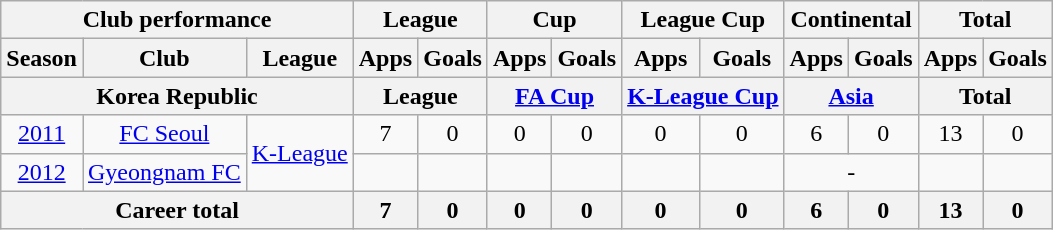<table class="wikitable" style="text-align:center;">
<tr>
<th colspan=3>Club performance</th>
<th colspan=2>League</th>
<th colspan=2>Cup</th>
<th colspan=2>League Cup</th>
<th colspan=2>Continental</th>
<th colspan=2>Total</th>
</tr>
<tr>
<th>Season</th>
<th>Club</th>
<th>League</th>
<th>Apps</th>
<th>Goals</th>
<th>Apps</th>
<th>Goals</th>
<th>Apps</th>
<th>Goals</th>
<th>Apps</th>
<th>Goals</th>
<th>Apps</th>
<th>Goals</th>
</tr>
<tr>
<th colspan=3>Korea Republic</th>
<th colspan=2>League</th>
<th colspan=2><a href='#'>FA Cup</a></th>
<th colspan=2><a href='#'>K-League Cup</a></th>
<th colspan=2><a href='#'>Asia</a></th>
<th colspan=2>Total</th>
</tr>
<tr>
<td><a href='#'>2011</a></td>
<td rowspan=1><a href='#'>FC Seoul</a></td>
<td rowspan=2><a href='#'>K-League</a></td>
<td>7</td>
<td>0</td>
<td>0</td>
<td>0</td>
<td>0</td>
<td>0</td>
<td>6</td>
<td>0</td>
<td>13</td>
<td>0</td>
</tr>
<tr>
<td><a href='#'>2012</a></td>
<td rowspan=1><a href='#'>Gyeongnam FC</a></td>
<td></td>
<td></td>
<td></td>
<td></td>
<td></td>
<td></td>
<td colspan=2>-</td>
<td></td>
<td></td>
</tr>
<tr>
<th colspan=3>Career total</th>
<th>7</th>
<th>0</th>
<th>0</th>
<th>0</th>
<th>0</th>
<th>0</th>
<th>6</th>
<th>0</th>
<th>13</th>
<th>0</th>
</tr>
</table>
